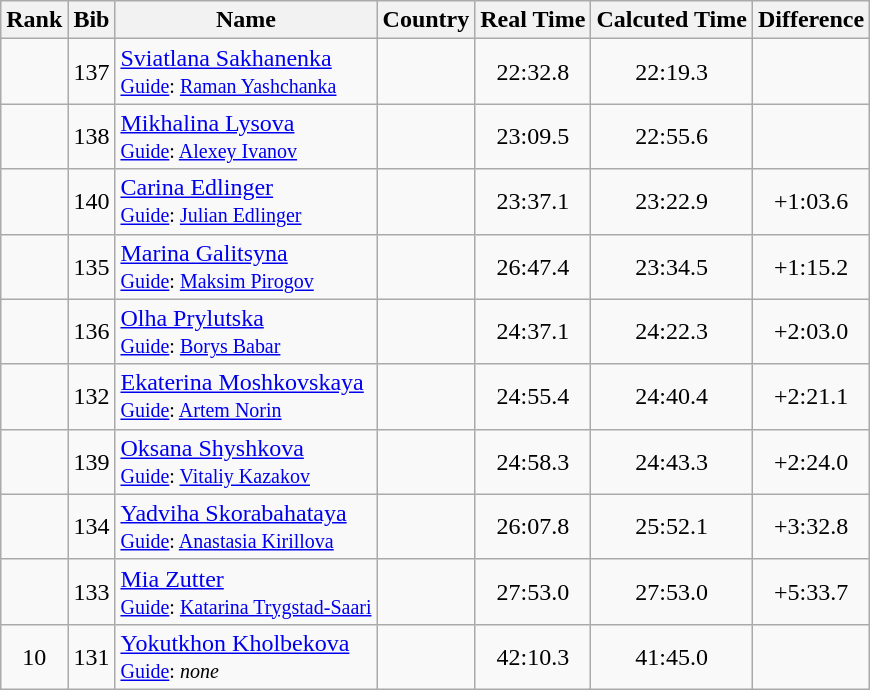<table class="wikitable sortable" style="text-align:center">
<tr>
<th>Rank</th>
<th>Bib</th>
<th>Name</th>
<th>Country</th>
<th>Real Time</th>
<th>Calcuted Time</th>
<th>Difference</th>
</tr>
<tr>
<td></td>
<td>137</td>
<td align="left"><a href='#'>Sviatlana Sakhanenka</a><br><small><a href='#'>Guide</a>: <a href='#'>Raman Yashchanka</a></small></td>
<td align="left"></td>
<td>22:32.8</td>
<td>22:19.3</td>
<td></td>
</tr>
<tr>
<td></td>
<td>138</td>
<td align="left"><a href='#'>Mikhalina Lysova</a><br><small><a href='#'>Guide</a>: <a href='#'>Alexey Ivanov</a></small></td>
<td align="left"></td>
<td>23:09.5</td>
<td>22:55.6</td>
<td></td>
</tr>
<tr>
<td></td>
<td>140</td>
<td align="left"><a href='#'>Carina Edlinger</a><br><small><a href='#'>Guide</a>: <a href='#'>Julian Edlinger</a></small></td>
<td align="left"></td>
<td>23:37.1</td>
<td>23:22.9</td>
<td>+1:03.6</td>
</tr>
<tr>
<td></td>
<td>135</td>
<td align="left"><a href='#'>Marina Galitsyna</a><br><small><a href='#'>Guide</a>: <a href='#'>Maksim Pirogov</a></small></td>
<td align="left"></td>
<td>26:47.4</td>
<td>23:34.5</td>
<td>+1:15.2</td>
</tr>
<tr>
<td></td>
<td>136</td>
<td align="left"><a href='#'>Olha Prylutska</a><br><small><a href='#'>Guide</a>: <a href='#'>Borys Babar</a></small></td>
<td align="left"></td>
<td>24:37.1</td>
<td>24:22.3</td>
<td>+2:03.0</td>
</tr>
<tr>
<td></td>
<td>132</td>
<td align="left"><a href='#'>Ekaterina Moshkovskaya</a><br><small><a href='#'>Guide</a>: <a href='#'>Artem Norin</a></small></td>
<td align="left"></td>
<td>24:55.4</td>
<td>24:40.4</td>
<td>+2:21.1</td>
</tr>
<tr>
<td></td>
<td>139</td>
<td align="left"><a href='#'>Oksana Shyshkova</a><br><small><a href='#'>Guide</a>: <a href='#'>Vitaliy Kazakov</a></small></td>
<td align="left"></td>
<td>24:58.3</td>
<td>24:43.3</td>
<td>+2:24.0</td>
</tr>
<tr>
<td></td>
<td>134</td>
<td align="left"><a href='#'>Yadviha Skorabahataya</a><br><small><a href='#'>Guide</a>: <a href='#'>Anastasia Kirillova</a></small></td>
<td align="left"></td>
<td>26:07.8</td>
<td>25:52.1</td>
<td>+3:32.8</td>
</tr>
<tr>
<td></td>
<td>133</td>
<td align="left"><a href='#'>Mia Zutter</a><br><small><a href='#'>Guide</a>: <a href='#'>Katarina Trygstad-Saari</a></small></td>
<td align="left"></td>
<td>27:53.0</td>
<td>27:53.0</td>
<td>+5:33.7</td>
</tr>
<tr>
<td>10</td>
<td>131</td>
<td align="left"><a href='#'>Yokutkhon Kholbekova</a><br><small><a href='#'>Guide</a>: <em>none</em></small></td>
<td align="left"></td>
<td>42:10.3</td>
<td>41:45.0</td>
<td></td>
</tr>
</table>
